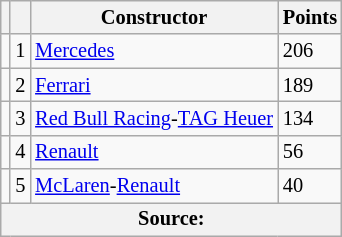<table class="wikitable" style="font-size: 85%;">
<tr>
<th></th>
<th></th>
<th>Constructor</th>
<th>Points</th>
</tr>
<tr>
<td align="left"></td>
<td align="center">1</td>
<td> <a href='#'>Mercedes</a></td>
<td align="left">206</td>
</tr>
<tr>
<td align="left"></td>
<td align="center">2</td>
<td> <a href='#'>Ferrari</a></td>
<td align="left">189</td>
</tr>
<tr>
<td align="left"></td>
<td align="center">3</td>
<td> <a href='#'>Red Bull Racing</a>-<a href='#'>TAG Heuer</a></td>
<td align="left">134</td>
</tr>
<tr>
<td align="left"></td>
<td align="center">4</td>
<td> <a href='#'>Renault</a></td>
<td align="left">56</td>
</tr>
<tr>
<td align="left"></td>
<td align="center">5</td>
<td> <a href='#'>McLaren</a>-<a href='#'>Renault</a></td>
<td align="left">40</td>
</tr>
<tr>
<th colspan=4>Source:</th>
</tr>
</table>
